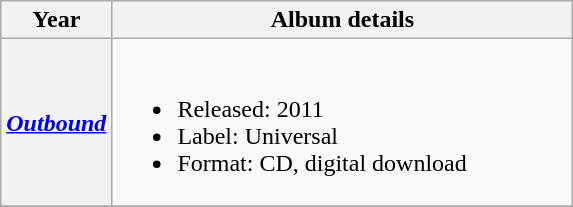<table class="wikitable plainrowheaders">
<tr>
<th>Year</th>
<th width="300">Album details</th>
</tr>
<tr>
<th scope="row" align="center"><em><a href='#'>Outbound</a></em></th>
<td><br><ul><li>Released: 2011</li><li>Label: Universal</li><li>Format: CD, digital download</li></ul></td>
</tr>
<tr>
</tr>
</table>
